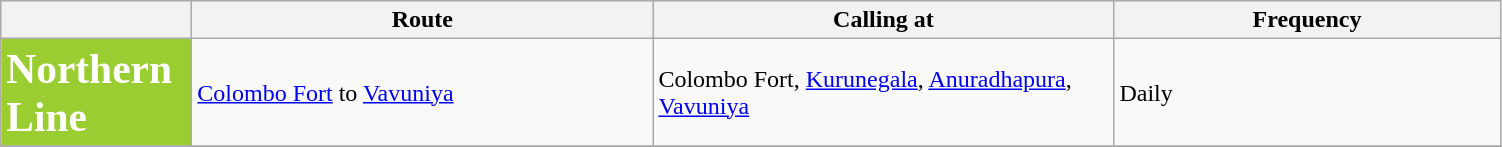<table class="wikitable">
<tr>
<th colspan="1"></th>
<th>Route</th>
<th>Calling at</th>
<th>Frequency</th>
</tr>
<tr>
<td style="background:YellowGreen; color:White" width="120px"><big><big><big><strong>Northern Line</strong></big></big></big></td>
<td width="300px"><a href='#'>Colombo Fort</a> to <a href='#'>Vavuniya</a></td>
<td width="300px">Colombo Fort, <a href='#'>Kurunegala</a>, <a href='#'>Anuradhapura</a>, <a href='#'>Vavuniya</a></td>
<td width="250px">Daily</td>
</tr>
<tr>
</tr>
</table>
